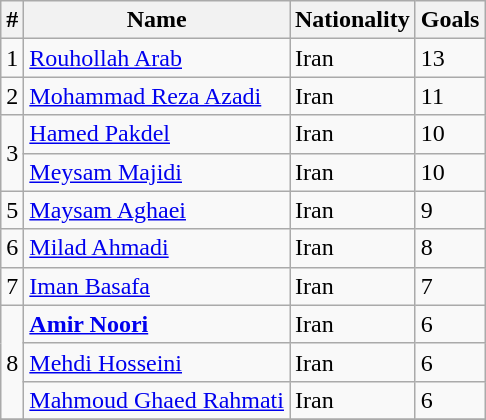<table class="wikitable">
<tr>
<th>#</th>
<th>Name</th>
<th>Nationality</th>
<th>Goals</th>
</tr>
<tr>
<td>1</td>
<td><a href='#'>Rouhollah Arab</a></td>
<td> Iran</td>
<td>13</td>
</tr>
<tr>
<td>2</td>
<td><a href='#'>Mohammad Reza Azadi</a></td>
<td> Iran</td>
<td>11</td>
</tr>
<tr>
<td rowspan="2">3</td>
<td><a href='#'>Hamed Pakdel</a></td>
<td> Iran</td>
<td>10</td>
</tr>
<tr>
<td><a href='#'>Meysam Majidi</a></td>
<td> Iran</td>
<td>10</td>
</tr>
<tr>
<td>5</td>
<td><a href='#'>Maysam Aghaei</a></td>
<td> Iran</td>
<td>9</td>
</tr>
<tr>
<td>6</td>
<td><a href='#'>Milad Ahmadi</a></td>
<td> Iran</td>
<td>8</td>
</tr>
<tr>
<td>7</td>
<td><a href='#'>Iman Basafa</a></td>
<td> Iran</td>
<td>7</td>
</tr>
<tr>
<td rowspan="3">8</td>
<td><strong><a href='#'>Amir Noori</a></strong></td>
<td> Iran</td>
<td>6</td>
</tr>
<tr>
<td><a href='#'> Mehdi Hosseini</a></td>
<td> Iran</td>
<td>6</td>
</tr>
<tr>
<td><a href='#'>Mahmoud Ghaed Rahmati</a></td>
<td> Iran</td>
<td>6</td>
</tr>
<tr>
</tr>
</table>
